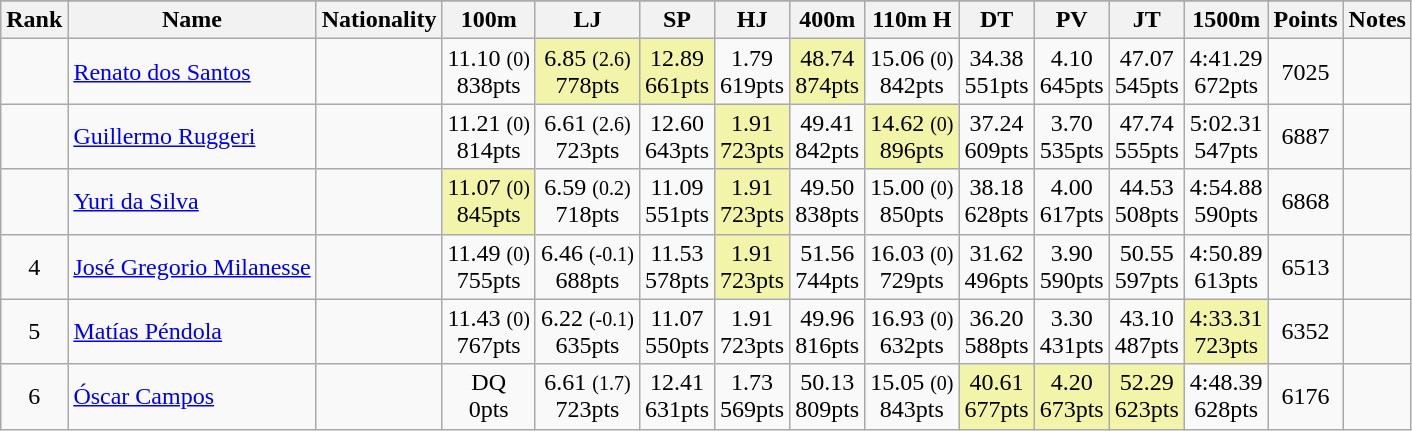<table class="wikitable sortable" style="text-align:center">
<tr>
</tr>
<tr>
<th>Rank</th>
<th>Name</th>
<th>Nationality</th>
<th>100m</th>
<th>LJ</th>
<th>SP</th>
<th>HJ</th>
<th>400m</th>
<th>110m H</th>
<th>DT</th>
<th>PV</th>
<th>JT</th>
<th>1500m</th>
<th>Points</th>
<th>Notes</th>
</tr>
<tr>
<td align=center></td>
<td align=left><a href='#'>Renato dos Santos</a></td>
<td align=left></td>
<td>11.10 <small>(0)</small><br> 838pts</td>
<td bgcolor=#F2F5A9>6.85 <small>(2.6)</small><br> 778pts</td>
<td bgcolor=#F2F5A9>12.89<br> 661pts</td>
<td>1.79<br> 619pts</td>
<td bgcolor=#F2F5A9>48.74<br> 874pts</td>
<td>15.06 <small>(0)</small><br> 842pts</td>
<td>34.38<br> 551pts</td>
<td>4.10<br> 645pts</td>
<td>47.07<br> 545pts</td>
<td>4:41.29<br> 672pts</td>
<td>7025</td>
<td></td>
</tr>
<tr>
<td align=center></td>
<td align=left><a href='#'>Guillermo Ruggeri</a></td>
<td align=left></td>
<td>11.21 <small>(0)</small><br> 814pts</td>
<td>6.61 <small>(2.6)</small><br> 723pts</td>
<td>12.60<br> 643pts</td>
<td bgcolor=#F2F5A9>1.91<br> 723pts</td>
<td>49.41<br> 842pts</td>
<td bgcolor=#F2F5A9>14.62 <small>(0)</small><br> 896pts</td>
<td>37.24<br> 609pts</td>
<td>3.70<br> 535pts</td>
<td>47.74<br> 555pts</td>
<td>5:02.31<br> 547pts</td>
<td>6887</td>
<td></td>
</tr>
<tr>
<td align=center></td>
<td align=left><a href='#'>Yuri da Silva</a></td>
<td align=left></td>
<td bgcolor=#F2F5A9>11.07 <small>(0)</small><br> 845pts</td>
<td>6.59 <small>(0.2)</small><br> 718pts</td>
<td>11.09<br> 551pts</td>
<td bgcolor=#F2F5A9>1.91<br> 723pts</td>
<td>49.50<br> 838pts</td>
<td>15.00 <small>(0)</small><br> 850pts</td>
<td>38.18<br> 628pts</td>
<td>4.00<br> 617pts</td>
<td>44.53<br> 508pts</td>
<td>4:54.88<br> 590pts</td>
<td>6868</td>
<td></td>
</tr>
<tr>
<td align=center>4</td>
<td align=left><a href='#'>José Gregorio Milanesse</a></td>
<td align=left></td>
<td>11.49 <small>(0)</small><br> 755pts</td>
<td>6.46 <small>(-0.1)</small><br> 688pts</td>
<td>11.53<br> 578pts</td>
<td bgcolor=#F2F5A9>1.91<br> 723pts</td>
<td>51.56<br> 744pts</td>
<td>16.03 <small>(0)</small><br> 729pts</td>
<td>31.62<br> 496pts</td>
<td>3.90<br> 590pts</td>
<td>50.55<br> 597pts</td>
<td>4:50.89<br> 613pts</td>
<td>6513</td>
<td></td>
</tr>
<tr>
<td align=center>5</td>
<td align=left><a href='#'>Matías Péndola</a></td>
<td align=left></td>
<td>11.43 <small>(0)</small><br> 767pts</td>
<td>6.22 <small>(-0.1)</small><br> 635pts</td>
<td>11.07<br> 550pts</td>
<td>1.91<br> 723pts</td>
<td>49.96<br> 816pts</td>
<td>16.93 <small>(0)</small><br> 632pts</td>
<td>36.20<br> 588pts</td>
<td>3.30<br> 431pts</td>
<td>43.10<br> 487pts</td>
<td bgcolor=#F2F5A9>4:33.31<br> 723pts</td>
<td>6352</td>
<td></td>
</tr>
<tr>
<td align=center>6</td>
<td align=left><a href='#'>Óscar Campos</a></td>
<td align=left></td>
<td>DQ<br> 0pts</td>
<td>6.61 <small>(1.7)</small><br> 723pts</td>
<td>12.41<br> 631pts</td>
<td>1.73<br> 569pts</td>
<td>50.13<br> 809pts</td>
<td>15.05 <small>(0)</small><br> 843pts</td>
<td bgcolor=#F2F5A9>40.61<br> 677pts</td>
<td bgcolor=#F2F5A9>4.20<br> 673pts</td>
<td bgcolor=#F2F5A9>52.29<br> 623pts</td>
<td>4:48.39<br> 628pts</td>
<td>6176</td>
<td></td>
</tr>
</table>
